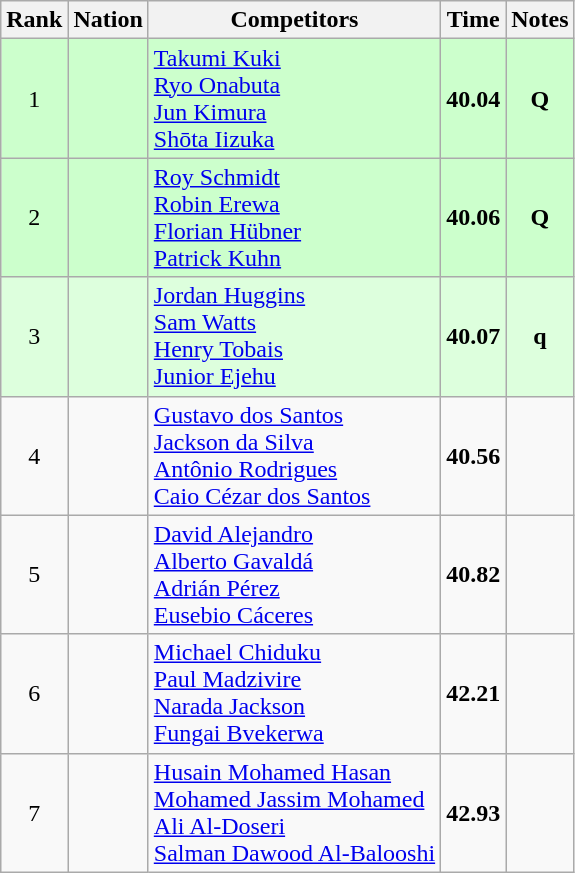<table class="wikitable sortable" style="text-align:center">
<tr>
<th>Rank</th>
<th>Nation</th>
<th>Competitors</th>
<th>Time</th>
<th>Notes</th>
</tr>
<tr bgcolor=ccffcc>
<td>1</td>
<td align=left></td>
<td align=left><a href='#'>Takumi Kuki</a><br><a href='#'>Ryo Onabuta</a><br><a href='#'>Jun Kimura</a><br><a href='#'>Shōta Iizuka</a></td>
<td><strong>40.04</strong></td>
<td><strong>Q</strong></td>
</tr>
<tr bgcolor=ccffcc>
<td>2</td>
<td align=left></td>
<td align=left><a href='#'>Roy Schmidt</a><br><a href='#'>Robin Erewa</a><br><a href='#'>Florian Hübner</a><br><a href='#'>Patrick Kuhn</a></td>
<td><strong>40.06</strong></td>
<td><strong>Q</strong></td>
</tr>
<tr bgcolor=ddffdd>
<td>3</td>
<td align=left></td>
<td align=left><a href='#'>Jordan Huggins</a><br><a href='#'>Sam Watts</a><br><a href='#'>Henry Tobais</a><br><a href='#'>Junior Ejehu</a></td>
<td><strong>40.07</strong></td>
<td><strong>q</strong></td>
</tr>
<tr>
<td>4</td>
<td align=left></td>
<td align=left><a href='#'>Gustavo dos Santos</a><br><a href='#'>Jackson da Silva</a><br><a href='#'>Antônio Rodrigues</a><br><a href='#'>Caio Cézar dos Santos</a></td>
<td><strong>40.56</strong></td>
<td></td>
</tr>
<tr>
<td>5</td>
<td align=left></td>
<td align=left><a href='#'>David Alejandro</a><br><a href='#'>Alberto Gavaldá</a><br><a href='#'>Adrián Pérez</a><br><a href='#'>Eusebio Cáceres</a></td>
<td><strong>40.82</strong></td>
<td></td>
</tr>
<tr>
<td>6</td>
<td align=left></td>
<td align=left><a href='#'>Michael Chiduku</a><br><a href='#'>Paul Madzivire</a><br><a href='#'>Narada Jackson</a><br><a href='#'>Fungai Bvekerwa</a></td>
<td><strong>42.21</strong></td>
<td></td>
</tr>
<tr>
<td>7</td>
<td align=left></td>
<td align=left><a href='#'>Husain Mohamed Hasan</a><br><a href='#'>Mohamed Jassim Mohamed</a><br><a href='#'>Ali Al-Doseri</a><br><a href='#'>Salman Dawood Al-Balooshi</a></td>
<td><strong>42.93</strong></td>
<td></td>
</tr>
</table>
